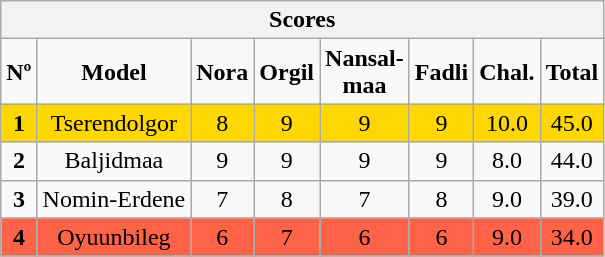<table class="wikitable collapsible autocollapse" style="text-align:center;">
<tr>
<th colspan="8">Scores</th>
</tr>
<tr>
<td><strong>Nº</strong></td>
<td><strong>Model</strong></td>
<td><strong>Nora</strong></td>
<td><strong>Orgil</strong></td>
<td><strong>Nansal-<br>maa</strong></td>
<td><strong>Fadli</strong></td>
<td><strong>Chal.</strong></td>
<td><strong>Total</strong></td>
</tr>
<tr>
<td style="background:gold"><strong>1</strong></td>
<td style="background:gold">Tserendolgor</td>
<td style="background:gold">8</td>
<td style="background:gold">9</td>
<td style="background:gold">9</td>
<td style="background:gold">9</td>
<td style="background:gold">10.0</td>
<td style="background:gold">45.0</td>
</tr>
<tr>
<td><strong>2</strong></td>
<td>Baljidmaa</td>
<td>9</td>
<td>9</td>
<td>9</td>
<td>9</td>
<td>8.0</td>
<td>44.0</td>
</tr>
<tr>
<td><strong>3</strong></td>
<td>Nomin-Erdene</td>
<td>7</td>
<td>8</td>
<td>7</td>
<td>8</td>
<td>9.0</td>
<td>39.0</td>
</tr>
<tr>
<td style="background:tomato"><strong>4</strong></td>
<td style="background:tomato">Oyuunbileg</td>
<td style="background:tomato">6</td>
<td style="background:tomato">7</td>
<td style="background:tomato">6</td>
<td style="background:tomato">6</td>
<td style="background:tomato">9.0</td>
<td style="background:tomato">34.0</td>
</tr>
</table>
